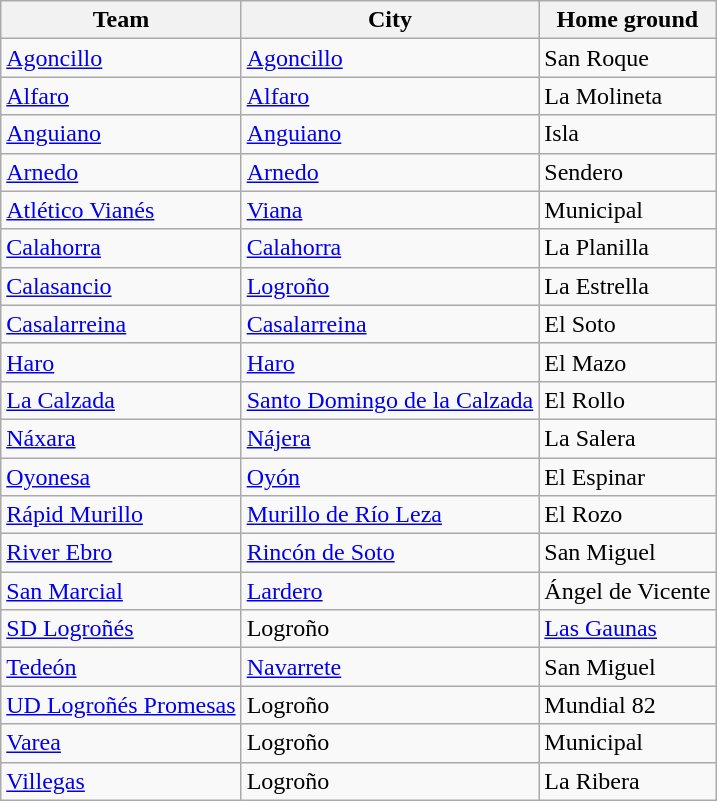<table class="wikitable sortable">
<tr>
<th>Team</th>
<th>City</th>
<th>Home ground</th>
</tr>
<tr>
<td><a href='#'>Agoncillo</a></td>
<td><a href='#'>Agoncillo</a></td>
<td>San Roque</td>
</tr>
<tr>
<td><a href='#'>Alfaro</a></td>
<td><a href='#'>Alfaro</a></td>
<td>La Molineta</td>
</tr>
<tr>
<td><a href='#'>Anguiano</a></td>
<td><a href='#'>Anguiano</a></td>
<td>Isla</td>
</tr>
<tr>
<td><a href='#'>Arnedo</a></td>
<td><a href='#'>Arnedo</a></td>
<td>Sendero</td>
</tr>
<tr>
<td><a href='#'>Atlético Vianés</a></td>
<td><a href='#'>Viana</a></td>
<td>Municipal</td>
</tr>
<tr>
<td><a href='#'>Calahorra</a></td>
<td><a href='#'>Calahorra</a></td>
<td>La Planilla</td>
</tr>
<tr>
<td><a href='#'>Calasancio</a></td>
<td><a href='#'>Logroño</a></td>
<td>La Estrella</td>
</tr>
<tr>
<td><a href='#'>Casalarreina</a></td>
<td><a href='#'>Casalarreina</a></td>
<td>El Soto</td>
</tr>
<tr>
<td><a href='#'>Haro</a></td>
<td><a href='#'>Haro</a></td>
<td>El Mazo</td>
</tr>
<tr>
<td><a href='#'>La Calzada</a></td>
<td><a href='#'>Santo Domingo de la Calzada</a></td>
<td>El Rollo</td>
</tr>
<tr>
<td><a href='#'>Náxara</a></td>
<td><a href='#'>Nájera</a></td>
<td>La Salera</td>
</tr>
<tr>
<td><a href='#'>Oyonesa</a></td>
<td><a href='#'>Oyón</a></td>
<td>El Espinar</td>
</tr>
<tr>
<td><a href='#'>Rápid Murillo</a></td>
<td><a href='#'>Murillo de Río Leza</a></td>
<td>El Rozo</td>
</tr>
<tr>
<td><a href='#'>River Ebro</a></td>
<td><a href='#'>Rincón de Soto</a></td>
<td>San Miguel</td>
</tr>
<tr>
<td><a href='#'>San Marcial</a></td>
<td><a href='#'>Lardero</a></td>
<td>Ángel de Vicente</td>
</tr>
<tr>
<td><a href='#'>SD Logroñés</a></td>
<td>Logroño</td>
<td><a href='#'>Las Gaunas</a></td>
</tr>
<tr>
<td><a href='#'>Tedeón</a></td>
<td><a href='#'>Navarrete</a></td>
<td>San Miguel</td>
</tr>
<tr>
<td><a href='#'>UD Logroñés Promesas</a></td>
<td>Logroño</td>
<td>Mundial 82</td>
</tr>
<tr>
<td><a href='#'>Varea</a></td>
<td>Logroño</td>
<td>Municipal</td>
</tr>
<tr>
<td><a href='#'>Villegas</a></td>
<td>Logroño</td>
<td>La Ribera</td>
</tr>
</table>
